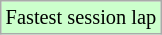<table class="wikitable" style="font-size: 85%;">
<tr style="background:#ccffcc;">
<td>Fastest session lap</td>
</tr>
</table>
